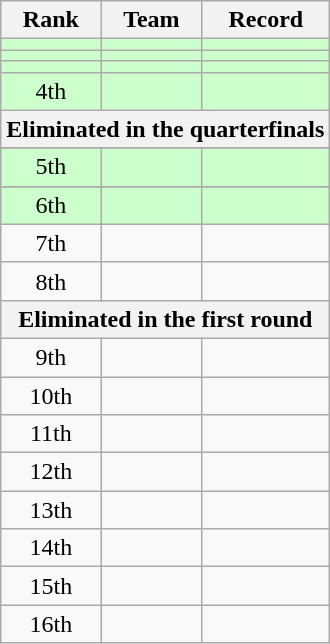<table class=wikitable style="text-align:center;">
<tr>
<th>Rank</th>
<th>Team</th>
<th>Record</th>
</tr>
<tr bgcolor=ccffcc>
<td></td>
<td align=left></td>
<td></td>
</tr>
<tr bgcolor=ccffcc>
<td></td>
<td align=left></td>
<td></td>
</tr>
<tr bgcolor=ccffcc>
<td></td>
<td align=left></td>
<td></td>
</tr>
<tr bgcolor=ccffcc>
<td>4th</td>
<td align=left></td>
<td></td>
</tr>
<tr bgcolor=ccffcc>
<th colspan=3>Eliminated in the quarterfinals</th>
</tr>
<tr>
</tr>
<tr bgcolor=ccffcc>
<td>5th</td>
<td align=left></td>
<td></td>
</tr>
<tr>
</tr>
<tr bgcolor=ccffcc>
<td>6th</td>
<td align=left></td>
<td></td>
</tr>
<tr>
<td>7th</td>
<td align=left></td>
<td></td>
</tr>
<tr>
<td>8th</td>
<td align=left></td>
<td></td>
</tr>
<tr>
<th colspan=3>Eliminated in the first round</th>
</tr>
<tr>
<td>9th</td>
<td align=left></td>
<td></td>
</tr>
<tr>
<td>10th</td>
<td align=left></td>
<td></td>
</tr>
<tr>
<td>11th</td>
<td align=left></td>
<td></td>
</tr>
<tr>
<td>12th</td>
<td align=left></td>
<td></td>
</tr>
<tr>
<td>13th</td>
<td align=left></td>
<td></td>
</tr>
<tr>
<td>14th</td>
<td align=left></td>
<td></td>
</tr>
<tr>
<td>15th</td>
<td align=left></td>
<td></td>
</tr>
<tr>
<td>16th</td>
<td align=left></td>
<td></td>
</tr>
</table>
